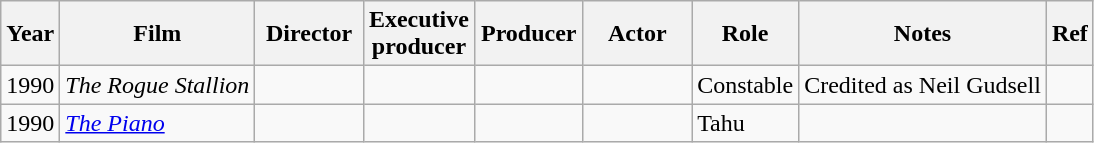<table class="wikitable">
<tr>
<th>Year</th>
<th>Film</th>
<th width="65">Director</th>
<th width="65">Executive producer</th>
<th width="65">Producer</th>
<th width="65">Actor</th>
<th>Role</th>
<th>Notes</th>
<th>Ref</th>
</tr>
<tr>
<td>1990</td>
<td><em>The Rogue Stallion</em></td>
<td></td>
<td></td>
<td></td>
<td></td>
<td>Constable</td>
<td>Credited as Neil Gudsell</td>
<td></td>
</tr>
<tr>
<td>1990</td>
<td><em><a href='#'>The Piano</a></em></td>
<td></td>
<td></td>
<td></td>
<td></td>
<td>Tahu</td>
<td></td>
<td></td>
</tr>
</table>
